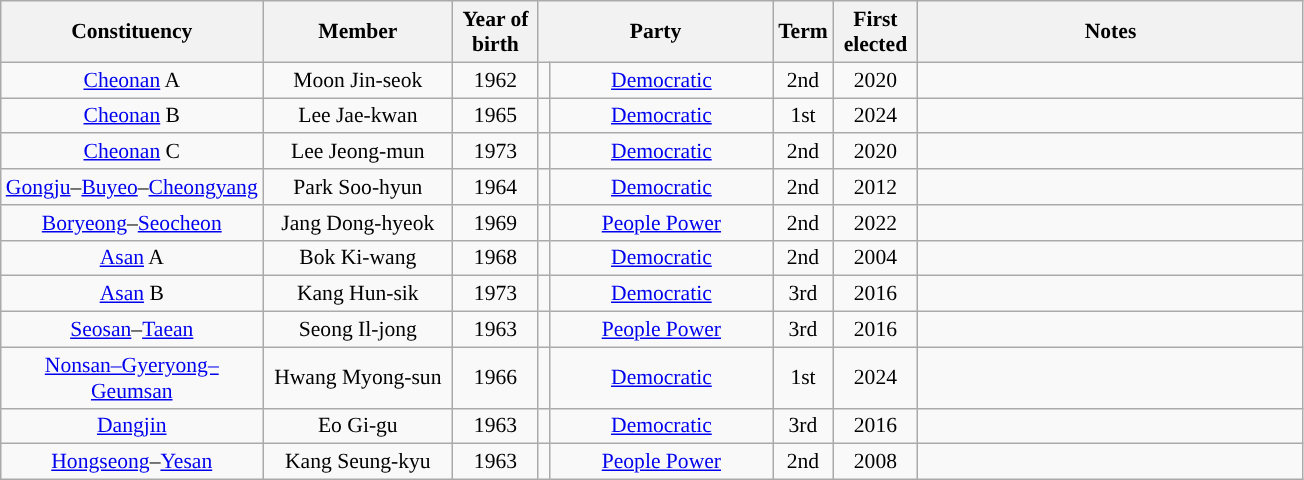<table class="wikitable sortable" style="font-size:90%; text-align:center">
<tr>
<th scope="col" style="width:150px;">Constituency</th>
<th scope="col" style="width:120px;">Member</th>
<th scope="col" style="width:50px;">Year of birth</th>
<th scope="col" style="width:150px;" colspan="2">Party</th>
<th scope="col" style="width:20px;">Term</th>
<th scope="col" style="width:50px;">First elected</th>
<th scope="col" style="width:250px;" class="unsortable">Notes</th>
</tr>
<tr>
<td><a href='#'>Cheonan</a> A</td>
<td>Moon Jin-seok</td>
<td>1962</td>
<td scope="row" width="1" style="background-color:"></td>
<td><a href='#'>Democratic</a></td>
<td>2nd</td>
<td>2020</td>
<td></td>
</tr>
<tr>
<td><a href='#'>Cheonan</a> B</td>
<td>Lee Jae-kwan</td>
<td>1965</td>
<td scope="row" style="background-color:"></td>
<td><a href='#'>Democratic</a></td>
<td>1st</td>
<td>2024</td>
<td></td>
</tr>
<tr>
<td><a href='#'>Cheonan</a> C</td>
<td>Lee Jeong-mun</td>
<td>1973</td>
<td scope="row" style="background-color:"></td>
<td><a href='#'>Democratic</a></td>
<td>2nd</td>
<td>2020</td>
<td></td>
</tr>
<tr>
<td><a href='#'>Gongju</a>–<a href='#'>Buyeo</a>–<a href='#'>Cheongyang</a></td>
<td>Park Soo-hyun</td>
<td>1964</td>
<td scope="row" style="background-color:"></td>
<td><a href='#'>Democratic</a></td>
<td>2nd</td>
<td>2012</td>
<td></td>
</tr>
<tr>
<td><a href='#'>Boryeong</a>–<a href='#'>Seocheon</a></td>
<td>Jang Dong-hyeok</td>
<td>1969</td>
<td scope="row" style="background-color:"></td>
<td><a href='#'>People Power</a></td>
<td>2nd</td>
<td>2022</td>
<td></td>
</tr>
<tr>
<td><a href='#'>Asan</a> A</td>
<td>Bok Ki-wang</td>
<td>1968</td>
<td scope="row" style="background-color:"></td>
<td><a href='#'>Democratic</a></td>
<td>2nd</td>
<td>2004</td>
<td></td>
</tr>
<tr>
<td><a href='#'>Asan</a> B</td>
<td>Kang Hun-sik</td>
<td>1973</td>
<td scope="row" style="background-color:"></td>
<td><a href='#'>Democratic</a></td>
<td>3rd</td>
<td>2016</td>
</tr>
<tr>
<td><a href='#'>Seosan</a>–<a href='#'>Taean</a></td>
<td>Seong Il-jong</td>
<td>1963</td>
<td scope="row" style="background-color:"></td>
<td><a href='#'>People Power</a></td>
<td>3rd</td>
<td>2016</td>
<td></td>
</tr>
<tr>
<td><a href='#'>Nonsan–Gyeryong–Geumsan</a></td>
<td>Hwang Myong-sun</td>
<td>1966</td>
<td scope="row" style="background-color:"></td>
<td><a href='#'>Democratic</a></td>
<td>1st</td>
<td>2024</td>
<td></td>
</tr>
<tr>
<td><a href='#'>Dangjin</a></td>
<td>Eo Gi-gu</td>
<td>1963</td>
<td scope="row" style="background-color:"></td>
<td><a href='#'>Democratic</a></td>
<td>3rd</td>
<td>2016</td>
<td></td>
</tr>
<tr>
<td><a href='#'>Hongseong</a>–<a href='#'>Yesan</a></td>
<td>Kang Seung-kyu</td>
<td>1963</td>
<td scope="row" style="background-color:"></td>
<td><a href='#'>People Power</a></td>
<td>2nd</td>
<td>2008</td>
<td></td>
</tr>
</table>
